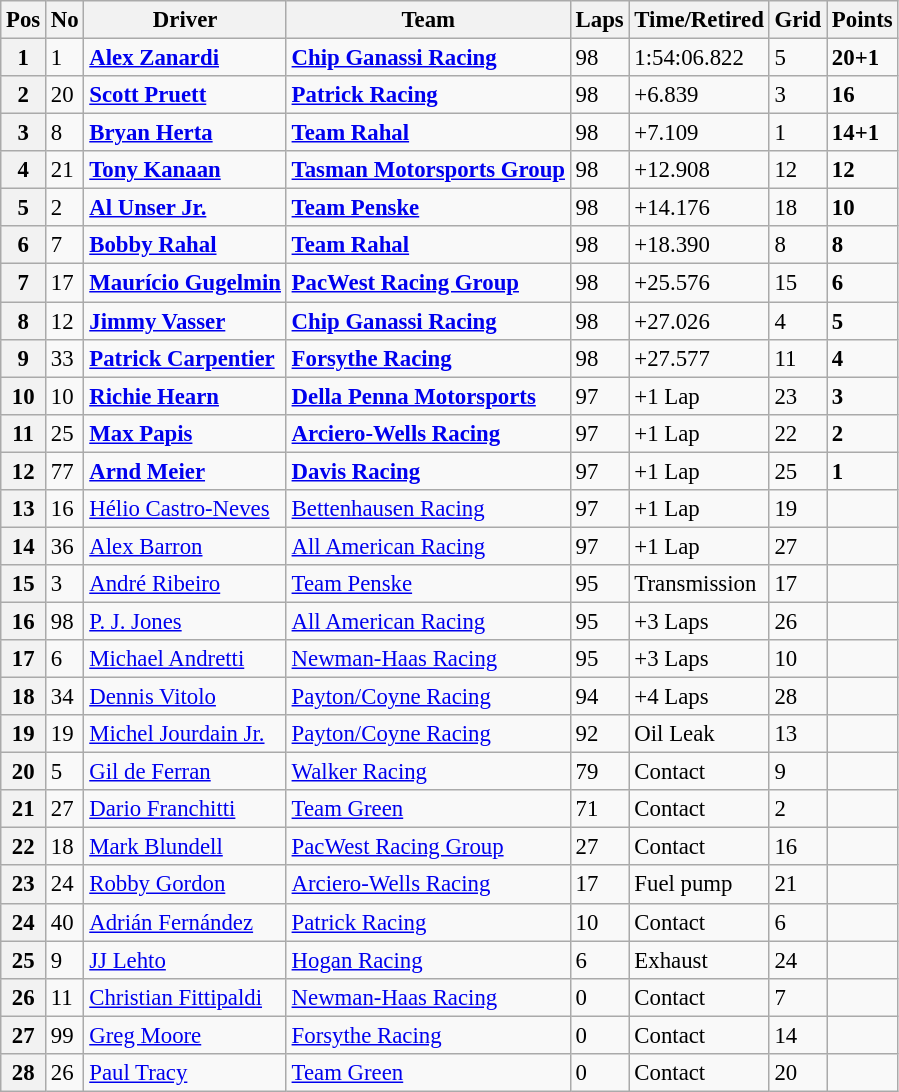<table class="wikitable" style="font-size:95%;">
<tr>
<th>Pos</th>
<th>No</th>
<th>Driver</th>
<th>Team</th>
<th>Laps</th>
<th>Time/Retired</th>
<th>Grid</th>
<th>Points</th>
</tr>
<tr>
<th>1</th>
<td>1</td>
<td> <strong><a href='#'>Alex Zanardi</a></strong></td>
<td><strong><a href='#'>Chip Ganassi Racing</a></strong></td>
<td>98</td>
<td>1:54:06.822</td>
<td>5</td>
<td><strong>20+1</strong></td>
</tr>
<tr>
<th>2</th>
<td>20</td>
<td> <strong><a href='#'>Scott Pruett</a></strong></td>
<td><strong><a href='#'>Patrick Racing</a></strong></td>
<td>98</td>
<td>+6.839</td>
<td>3</td>
<td><strong>16</strong></td>
</tr>
<tr>
<th>3</th>
<td>8</td>
<td> <strong><a href='#'>Bryan Herta</a></strong></td>
<td><strong><a href='#'>Team Rahal</a></strong></td>
<td>98</td>
<td>+7.109</td>
<td>1</td>
<td><strong>14+1</strong></td>
</tr>
<tr>
<th>4</th>
<td>21</td>
<td> <strong><a href='#'>Tony Kanaan</a></strong></td>
<td><strong><a href='#'>Tasman Motorsports Group</a></strong></td>
<td>98</td>
<td>+12.908</td>
<td>12</td>
<td><strong>12</strong></td>
</tr>
<tr>
<th>5</th>
<td>2</td>
<td> <strong><a href='#'>Al Unser Jr.</a></strong></td>
<td><strong><a href='#'>Team Penske</a></strong></td>
<td>98</td>
<td>+14.176</td>
<td>18</td>
<td><strong>10</strong></td>
</tr>
<tr>
<th>6</th>
<td>7</td>
<td> <strong><a href='#'>Bobby Rahal</a></strong></td>
<td><strong><a href='#'>Team Rahal</a></strong></td>
<td>98</td>
<td>+18.390</td>
<td>8</td>
<td><strong>8</strong></td>
</tr>
<tr>
<th>7</th>
<td>17</td>
<td> <strong><a href='#'>Maurício Gugelmin</a></strong></td>
<td><strong><a href='#'>PacWest Racing Group</a></strong></td>
<td>98</td>
<td>+25.576</td>
<td>15</td>
<td><strong>6</strong></td>
</tr>
<tr>
<th>8</th>
<td>12</td>
<td> <strong><a href='#'>Jimmy Vasser</a></strong></td>
<td><strong><a href='#'>Chip Ganassi Racing</a></strong></td>
<td>98</td>
<td>+27.026</td>
<td>4</td>
<td><strong>5</strong></td>
</tr>
<tr>
<th>9</th>
<td>33</td>
<td> <strong><a href='#'>Patrick Carpentier</a></strong></td>
<td><strong><a href='#'>Forsythe Racing</a></strong></td>
<td>98</td>
<td>+27.577</td>
<td>11</td>
<td><strong>4</strong></td>
</tr>
<tr>
<th>10</th>
<td>10</td>
<td> <strong><a href='#'>Richie Hearn</a></strong></td>
<td><strong><a href='#'>Della Penna Motorsports</a></strong></td>
<td>97</td>
<td>+1 Lap</td>
<td>23</td>
<td><strong>3</strong></td>
</tr>
<tr>
<th>11</th>
<td>25</td>
<td> <strong><a href='#'>Max Papis</a></strong></td>
<td><strong><a href='#'>Arciero-Wells Racing</a></strong></td>
<td>97</td>
<td>+1 Lap</td>
<td>22</td>
<td><strong>2</strong></td>
</tr>
<tr>
<th>12</th>
<td>77</td>
<td> <strong><a href='#'>Arnd Meier</a></strong></td>
<td><strong><a href='#'>Davis Racing</a></strong></td>
<td>97</td>
<td>+1 Lap</td>
<td>25</td>
<td><strong>1</strong></td>
</tr>
<tr>
<th>13</th>
<td>16</td>
<td> <a href='#'>Hélio Castro-Neves</a></td>
<td><a href='#'>Bettenhausen Racing</a></td>
<td>97</td>
<td>+1 Lap</td>
<td>19</td>
<td></td>
</tr>
<tr>
<th>14</th>
<td>36</td>
<td> <a href='#'>Alex Barron</a></td>
<td><a href='#'>All American Racing</a></td>
<td>97</td>
<td>+1 Lap</td>
<td>27</td>
<td></td>
</tr>
<tr>
<th>15</th>
<td>3</td>
<td> <a href='#'>André Ribeiro</a></td>
<td><a href='#'>Team Penske</a></td>
<td>95</td>
<td>Transmission</td>
<td>17</td>
<td></td>
</tr>
<tr>
<th>16</th>
<td>98</td>
<td> <a href='#'>P. J. Jones</a></td>
<td><a href='#'>All American Racing</a></td>
<td>95</td>
<td>+3 Laps</td>
<td>26</td>
<td></td>
</tr>
<tr>
<th>17</th>
<td>6</td>
<td> <a href='#'>Michael Andretti</a></td>
<td><a href='#'>Newman-Haas Racing</a></td>
<td>95</td>
<td>+3 Laps</td>
<td>10</td>
<td></td>
</tr>
<tr>
<th>18</th>
<td>34</td>
<td> <a href='#'>Dennis Vitolo</a></td>
<td><a href='#'>Payton/Coyne Racing</a></td>
<td>94</td>
<td>+4 Laps</td>
<td>28</td>
<td></td>
</tr>
<tr>
<th>19</th>
<td>19</td>
<td> <a href='#'>Michel Jourdain Jr.</a></td>
<td><a href='#'>Payton/Coyne Racing</a></td>
<td>92</td>
<td>Oil Leak</td>
<td>13</td>
<td></td>
</tr>
<tr>
<th>20</th>
<td>5</td>
<td> <a href='#'>Gil de Ferran</a></td>
<td><a href='#'>Walker Racing</a></td>
<td>79</td>
<td>Contact</td>
<td>9</td>
<td></td>
</tr>
<tr>
<th>21</th>
<td>27</td>
<td> <a href='#'>Dario Franchitti</a></td>
<td><a href='#'>Team Green</a></td>
<td>71</td>
<td>Contact</td>
<td>2</td>
<td></td>
</tr>
<tr>
<th>22</th>
<td>18</td>
<td> <a href='#'>Mark Blundell</a></td>
<td><a href='#'>PacWest Racing Group</a></td>
<td>27</td>
<td>Contact</td>
<td>16</td>
<td></td>
</tr>
<tr>
<th>23</th>
<td>24</td>
<td> <a href='#'>Robby Gordon</a></td>
<td><a href='#'>Arciero-Wells Racing</a></td>
<td>17</td>
<td>Fuel pump</td>
<td>21</td>
<td></td>
</tr>
<tr>
<th>24</th>
<td>40</td>
<td> <a href='#'>Adrián Fernández</a></td>
<td><a href='#'>Patrick Racing</a></td>
<td>10</td>
<td>Contact</td>
<td>6</td>
<td></td>
</tr>
<tr>
<th>25</th>
<td>9</td>
<td> <a href='#'>JJ Lehto</a></td>
<td><a href='#'>Hogan Racing</a></td>
<td>6</td>
<td>Exhaust</td>
<td>24</td>
<td></td>
</tr>
<tr>
<th>26</th>
<td>11</td>
<td> <a href='#'>Christian Fittipaldi</a></td>
<td><a href='#'>Newman-Haas Racing</a></td>
<td>0</td>
<td>Contact</td>
<td>7</td>
<td></td>
</tr>
<tr>
<th>27</th>
<td>99</td>
<td> <a href='#'>Greg Moore</a></td>
<td><a href='#'>Forsythe Racing</a></td>
<td>0</td>
<td>Contact</td>
<td>14</td>
<td></td>
</tr>
<tr>
<th>28</th>
<td>26</td>
<td> <a href='#'>Paul Tracy</a></td>
<td><a href='#'>Team Green</a></td>
<td>0</td>
<td>Contact</td>
<td>20</td>
<td></td>
</tr>
</table>
